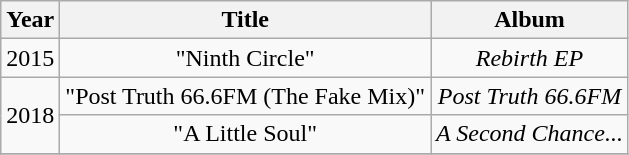<table class="wikitable" style="text-align: center;">
<tr>
<th>Year</th>
<th>Title</th>
<th>Album</th>
</tr>
<tr>
<td>2015</td>
<td>"Ninth Circle"</td>
<td><em>Rebirth EP</em></td>
</tr>
<tr>
<td rowspan="2">2018</td>
<td>"Post Truth 66.6FM (The Fake Mix)"</td>
<td><em>Post Truth 66.6FM</em></td>
</tr>
<tr>
<td>"A Little Soul"</td>
<td><em>A Second Chance...</em></td>
</tr>
<tr>
</tr>
</table>
